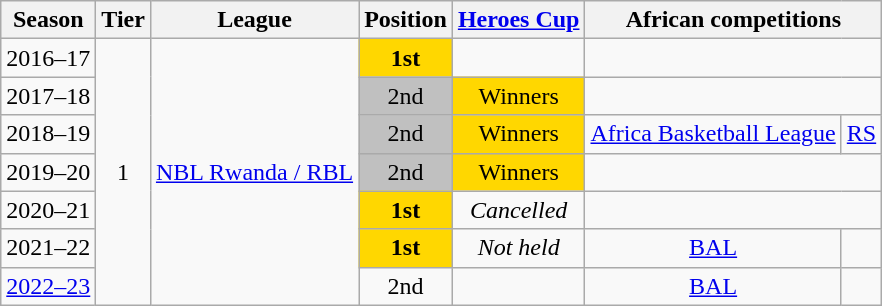<table class="wikitable" style="text-align:center;">
<tr>
<th>Season</th>
<th>Tier</th>
<th>League</th>
<th>Position</th>
<th><a href='#'>Heroes Cup</a></th>
<th colspan=2>African competitions</th>
</tr>
<tr>
<td>2016–17</td>
<td rowspan="7">1</td>
<td rowspan="7"><a href='#'>NBL Rwanda / RBL</a></td>
<td bgcolor=gold><strong>1st</strong></td>
<td></td>
<td colspan=2></td>
</tr>
<tr>
<td>2017–18</td>
<td bgcolor=silver>2nd</td>
<td bgcolor=gold>Winners</td>
<td colspan=2></td>
</tr>
<tr>
<td>2018–19</td>
<td bgcolor=silver>2nd</td>
<td bgcolor=gold>Winners</td>
<td><a href='#'>Africa Basketball League</a></td>
<td><a href='#'>RS</a></td>
</tr>
<tr>
<td>2019–20</td>
<td bgcolor=silver>2nd</td>
<td bgcolor=gold>Winners</td>
<td colspan=2></td>
</tr>
<tr>
<td>2020–21</td>
<td bgcolor=gold><strong>1st</strong></td>
<td><em>Cancelled</em></td>
<td colspan="2"></td>
</tr>
<tr>
<td>2021–22</td>
<td bgcolor=gold><strong>1st</strong></td>
<td><em>Not held</em></td>
<td><a href='#'>BAL</a></td>
<td></td>
</tr>
<tr>
<td><a href='#'>2022–23</a></td>
<td>2nd</td>
<td></td>
<td><a href='#'>BAL</a></td>
<td></td>
</tr>
</table>
